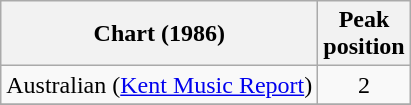<table class="wikitable">
<tr>
<th>Chart (1986)</th>
<th>Peak<br>position</th>
</tr>
<tr>
<td>Australian (<a href='#'>Kent Music Report</a>)</td>
<td align="center">2</td>
</tr>
<tr>
</tr>
</table>
